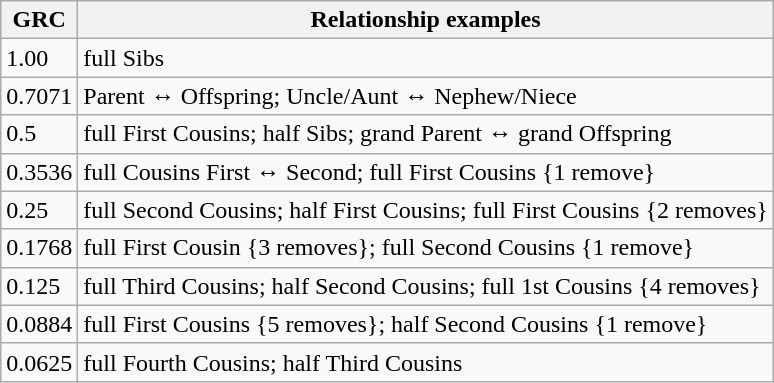<table class="wikitable">
<tr>
<th>GRC</th>
<th>Relationship examples</th>
</tr>
<tr>
<td>1.00</td>
<td>full Sibs</td>
</tr>
<tr>
<td>0.7071</td>
<td>Parent ↔ Offspring; Uncle/Aunt ↔ Nephew/Niece</td>
</tr>
<tr>
<td>0.5</td>
<td>full First Cousins;  half Sibs; grand Parent ↔ grand Offspring</td>
</tr>
<tr>
<td>0.3536</td>
<td>full Cousins First ↔ Second; full First Cousins {1 remove}</td>
</tr>
<tr>
<td>0.25</td>
<td>full Second Cousins; half First Cousins; full First Cousins {2 removes}</td>
</tr>
<tr>
<td>0.1768</td>
<td>full First Cousin {3 removes}; full Second Cousins {1 remove}</td>
</tr>
<tr>
<td>0.125</td>
<td>full Third Cousins; half Second Cousins; full 1st  Cousins {4 removes}</td>
</tr>
<tr>
<td>0.0884</td>
<td>full First Cousins {5 removes}; half Second Cousins {1 remove}</td>
</tr>
<tr>
<td>0.0625</td>
<td>full Fourth Cousins; half Third Cousins</td>
</tr>
</table>
